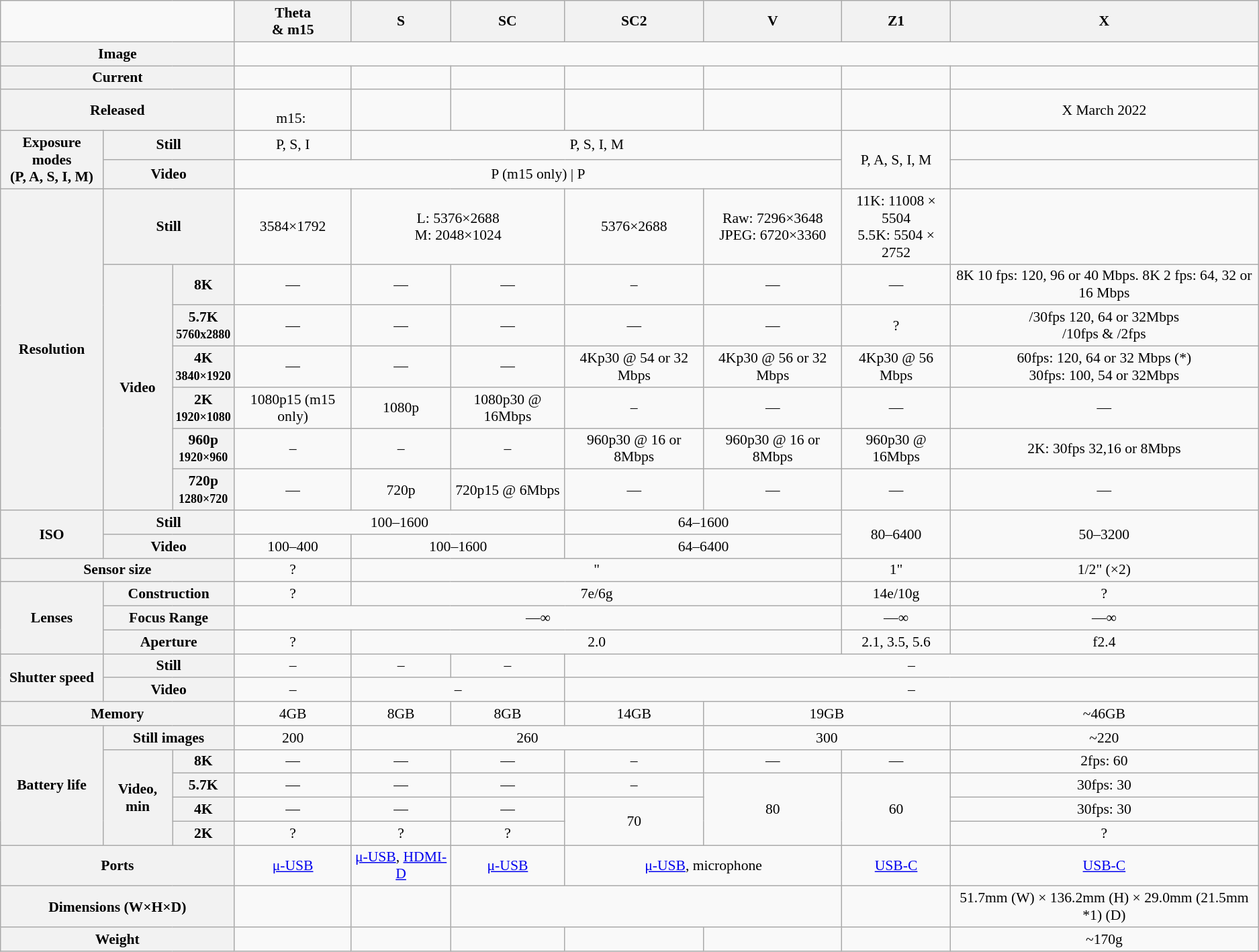<table class="wikitable sortable" style="font-size:90%;text-align:center;">
<tr>
<td colspan=3> </td>
<th>Theta<br>& m15</th>
<th>S</th>
<th>SC</th>
<th>SC2</th>
<th>V</th>
<th>Z1</th>
<th>X </th>
</tr>
<tr>
<th colspan=3>Image</th>
</tr>
<tr>
<th colspan=3>Current</th>
<td></td>
<td></td>
<td></td>
<td></td>
<td></td>
<td></td>
<td></td>
</tr>
<tr>
<th colspan=3>Released</th>
<td><br>m15: </td>
<td></td>
<td></td>
<td></td>
<td></td>
<td></td>
<td>X March 2022</td>
</tr>
<tr>
<th rowspan=2>Exposure modes<br>(P, A, S, I, M)</th>
<th colspan=2>Still</th>
<td>P, S, I</td>
<td colspan=4>P, S, I, M</td>
<td rowspan=2 >P, A, S, I, M</td>
<td></td>
</tr>
<tr>
<th colspan=2>Video</th>
<td colspan=5>P (m15 only) | P</td>
<td></td>
</tr>
<tr>
<th rowspan="7">Resolution</th>
<th colspan=2>Still</th>
<td>3584×1792</td>
<td colspan=2>L: 5376×2688<br>M: 2048×1024</td>
<td>5376×2688</td>
<td>Raw: 7296×3648<br>JPEG: 6720×3360</td>
<td>11K: 11008 × 5504<br>5.5K: 5504 × 2752</td>
</tr>
<tr>
<th rowspan="6">Video</th>
<th>8K</th>
<td>—</td>
<td>—</td>
<td>—</td>
<td>–</td>
<td>—</td>
<td>—</td>
<td>8K 10 fps: 120, 96 or 40 Mbps. 8K 2 fps: 64, 32 or 16 Mbps </td>
</tr>
<tr>
<th>5.7K<br><small>5760x2880</small></th>
<td>—</td>
<td>—</td>
<td>—</td>
<td>—</td>
<td>—</td>
<td>?</td>
<td> /30fps 120, 64 or 32Mbps<br>/10fps & /2fps</td>
</tr>
<tr>
<th>4K<br><small>3840×1920</small></th>
<td>—</td>
<td>—</td>
<td>—</td>
<td>4Kp30 @ 54 or 32 Mbps</td>
<td>4Kp30 @ 56 or 32 Mbps</td>
<td>4Kp30 @ 56 Mbps</td>
<td> 60fps: 120, 64 or 32 Mbps (*)<br>30fps:  100, 54 or 32Mbps</td>
</tr>
<tr>
<th>2K<br><small>1920×1080</small></th>
<td>1080p15 (m15 only)</td>
<td>1080p</td>
<td>1080p30 @ 16Mbps</td>
<td>–</td>
<td>—</td>
<td>—</td>
<td>—</td>
</tr>
<tr>
<th>960p<br><small>1920×960</small></th>
<td>–</td>
<td>–</td>
<td>–</td>
<td>960p30 @ 16 or 8Mbps</td>
<td>960p30 @ 16 or 8Mbps</td>
<td>960p30 @ 16Mbps</td>
<td>2K: 30fps 32,16 or 8Mbps</td>
</tr>
<tr>
<th>720p<br><small>1280×720</small></th>
<td>—</td>
<td>720p</td>
<td>720p15 @ 6Mbps</td>
<td>—</td>
<td>—</td>
<td>—</td>
<td>—</td>
</tr>
<tr>
<th rowspan="2">ISO</th>
<th colspan="2">Still</th>
<td colspan="3">100–1600</td>
<td colspan="2">64–1600</td>
<td rowspan="2">80–6400</td>
<td rowspan="2">50–3200</td>
</tr>
<tr>
<th colspan=2>Video</th>
<td>100–400</td>
<td colspan=2>100–1600</td>
<td colspan=2>64–6400</td>
</tr>
<tr>
<th colspan=3>Sensor size</th>
<td>?</td>
<td colspan=4>"</td>
<td>1"</td>
<td>1/2" (×2)</td>
</tr>
<tr>
<th rowspan=3>Lenses</th>
<th colspan=2>Construction</th>
<td>?</td>
<td colspan=4>7e/6g</td>
<td>14e/10g</td>
<td>?</td>
</tr>
<tr>
<th colspan=2>Focus Range</th>
<td colspan=5>—∞</td>
<td>—∞</td>
<td>—∞</td>
</tr>
<tr>
<th colspan=2>Aperture</th>
<td>?</td>
<td colspan=4>2.0</td>
<td>2.1, 3.5, 5.6</td>
<td>f2.4</td>
</tr>
<tr>
<th rowspan=2>Shutter speed</th>
<th colspan=2>Still</th>
<td>–</td>
<td>–</td>
<td>–</td>
<td colspan="4">–</td>
</tr>
<tr>
<th colspan=2>Video</th>
<td>–</td>
<td colspan=2>–</td>
<td colspan="4">–</td>
</tr>
<tr>
<th colspan=3>Memory</th>
<td>4GB</td>
<td>8GB</td>
<td>8GB</td>
<td>14GB</td>
<td colspan=2>19GB</td>
<td>~46GB</td>
</tr>
<tr>
<th rowspan="5">Battery life</th>
<th colspan=2>Still images</th>
<td>200</td>
<td colspan=3>260</td>
<td colspan=2>300</td>
<td>~220</td>
</tr>
<tr>
<th rowspan="4">Video, min</th>
<th>8K</th>
<td>—</td>
<td>—</td>
<td>—</td>
<td>–</td>
<td>—</td>
<td>—</td>
<td>2fps: 60</td>
</tr>
<tr>
<th>5.7K</th>
<td>—</td>
<td>—</td>
<td>—</td>
<td>–</td>
<td rowspan="3">80</td>
<td rowspan="3">60</td>
<td>30fps: 30</td>
</tr>
<tr>
<th>4K</th>
<td>—</td>
<td>—</td>
<td>—</td>
<td rowspan="2">70</td>
<td>30fps: 30</td>
</tr>
<tr>
<th>2K</th>
<td>?</td>
<td>?</td>
<td>?</td>
<td>?</td>
</tr>
<tr>
<th colspan="3">Ports</th>
<td><a href='#'>μ-USB</a></td>
<td><a href='#'>μ-USB</a>, <a href='#'>HDMI-D</a></td>
<td><a href='#'>μ-USB</a></td>
<td colspan="2"><a href='#'>μ-USB</a>, microphone</td>
<td><a href='#'>USB-C</a></td>
<td><a href='#'>USB-C</a></td>
</tr>
<tr>
<th colspan=3>Dimensions (W×H×D)</th>
<td></td>
<td></td>
<td colspan=3></td>
<td></td>
<td>51.7mm (W) × 136.2mm (H) × 29.0mm (21.5mm *1) (D)</td>
</tr>
<tr>
<th colspan=3>Weight</th>
<td></td>
<td></td>
<td></td>
<td></td>
<td></td>
<td></td>
<td>~170g</td>
</tr>
</table>
